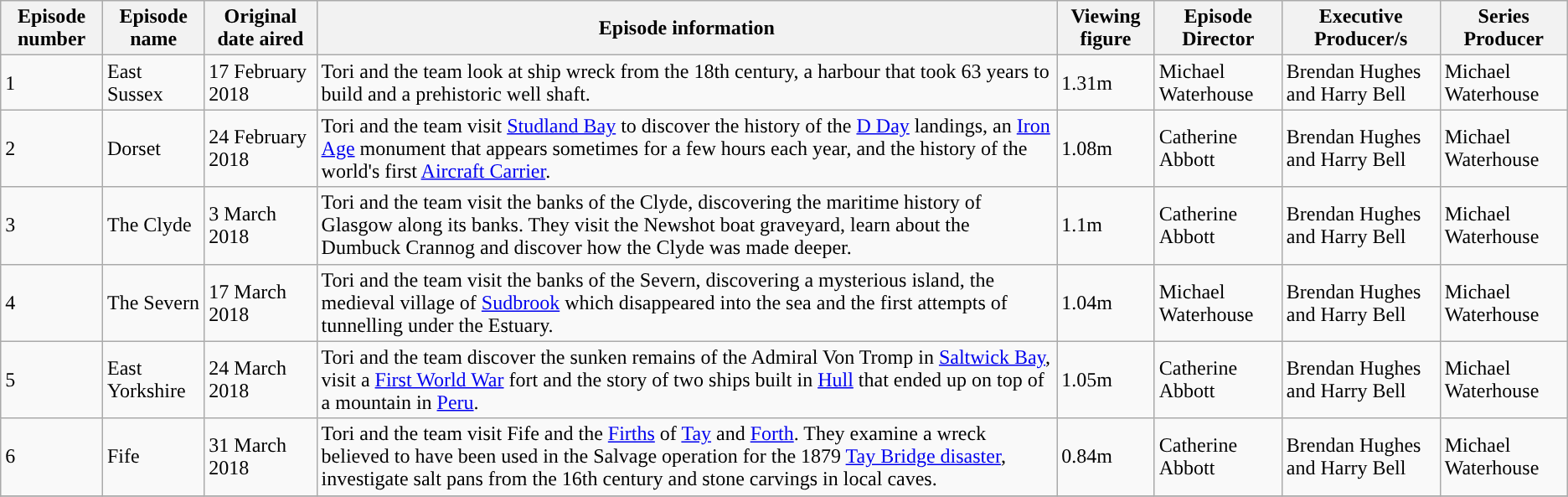<table class="wikitable sortable">
<tr>
<th>Episode number</th>
<th>Episode name</th>
<th>Original date aired</th>
<th>Episode information</th>
<th>Viewing figure</th>
<th>Episode Director</th>
<th>Executive Producer/s</th>
<th>Series Producer</th>
</tr>
<tr>
<td>1</td>
<td>East Sussex</td>
<td>17 February 2018</td>
<td>Tori and the team look at ship wreck from the 18th century, a harbour that took 63 years to build and a prehistoric well shaft.</td>
<td>1.31m</td>
<td>Michael Waterhouse</td>
<td>Brendan Hughes and Harry Bell</td>
<td>Michael Waterhouse</td>
</tr>
<tr>
<td>2</td>
<td>Dorset</td>
<td>24 February 2018</td>
<td>Tori and the team visit <a href='#'>Studland Bay</a> to discover the history of the <a href='#'>D Day</a> landings, an <a href='#'>Iron Age</a> monument that appears sometimes for a few hours each year, and the history of the world's first <a href='#'>Aircraft Carrier</a>.</td>
<td>1.08m</td>
<td>Catherine Abbott</td>
<td>Brendan Hughes and Harry Bell</td>
<td>Michael Waterhouse</td>
</tr>
<tr>
<td>3</td>
<td>The Clyde</td>
<td>3 March 2018</td>
<td>Tori and the team visit the banks of the Clyde, discovering the maritime history of Glasgow along its banks. They visit the Newshot boat graveyard, learn about the Dumbuck Crannog and discover how the Clyde was made deeper.</td>
<td>1.1m</td>
<td>Catherine Abbott</td>
<td>Brendan Hughes and Harry Bell</td>
<td>Michael Waterhouse</td>
</tr>
<tr>
<td>4</td>
<td>The Severn</td>
<td>17 March 2018</td>
<td>Tori and the team visit the banks of the Severn, discovering a mysterious island, the medieval village of <a href='#'>Sudbrook</a> which disappeared into the sea and the first attempts of tunnelling under the Estuary.</td>
<td>1.04m</td>
<td>Michael Waterhouse</td>
<td>Brendan Hughes and Harry Bell</td>
<td>Michael Waterhouse</td>
</tr>
<tr>
<td>5</td>
<td>East Yorkshire</td>
<td>24 March 2018</td>
<td>Tori and the team discover the sunken remains of the Admiral Von Tromp in <a href='#'>Saltwick Bay</a>, visit a <a href='#'>First World War</a> fort and the story of two ships built in <a href='#'>Hull</a> that ended up on top of a mountain in <a href='#'>Peru</a>.</td>
<td>1.05m</td>
<td>Catherine Abbott</td>
<td>Brendan Hughes and Harry Bell</td>
<td>Michael Waterhouse</td>
</tr>
<tr>
<td>6</td>
<td>Fife</td>
<td>31 March 2018</td>
<td>Tori and the team visit Fife and the <a href='#'>Firths</a> of <a href='#'>Tay</a> and <a href='#'>Forth</a>. They examine a wreck believed to have been used in the Salvage operation for the 1879 <a href='#'>Tay Bridge disaster</a>, investigate salt pans from the 16th century and stone carvings in local caves.</td>
<td>0.84m</td>
<td>Catherine Abbott</td>
<td>Brendan Hughes and Harry Bell</td>
<td>Michael Waterhouse</td>
</tr>
<tr>
</tr>
</table>
